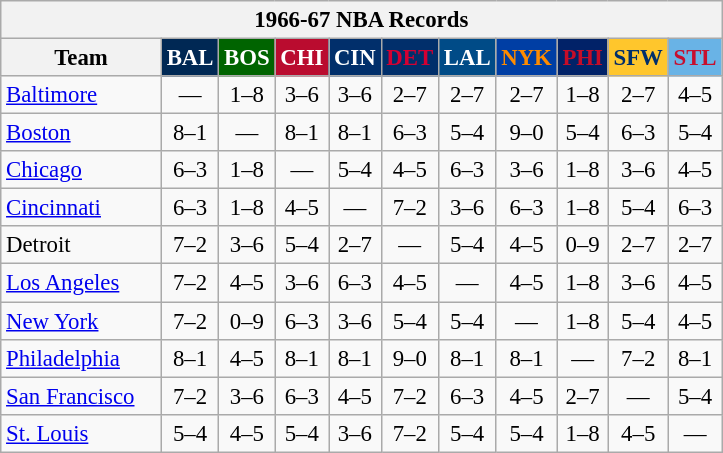<table class="wikitable" style="font-size:95%; text-align:center;">
<tr>
<th colspan=11>1966-67 NBA Records</th>
</tr>
<tr>
<th width=100>Team</th>
<th style="background:#002854;color:#FFFFFF;width=35">BAL</th>
<th style="background:#006400;color:#FFFFFF;width=35">BOS</th>
<th style="background:#BA0C2F;color:#FFFFFF;width=35">CHI</th>
<th style="background:#012F6B;color:#FFFFFF;width=35">CIN</th>
<th style="background:#012F6B;color:#D40032;width=35">DET</th>
<th style="background:#004B87;color:#FFFFFF;width=35">LAL</th>
<th style="background:#003EA4;color:#FF8C00;width=35">NYK</th>
<th style="background:#012268;color:#C60D28;width=35">PHI</th>
<th style="background:#FFC62C;color:#012F6B;width=35">SFW</th>
<th style="background:#69B3E6;color:#C70F2E;width=35">STL</th>
</tr>
<tr>
<td style="text-align:left;"><a href='#'>Baltimore</a></td>
<td>—</td>
<td>1–8</td>
<td>3–6</td>
<td>3–6</td>
<td>2–7</td>
<td>2–7</td>
<td>2–7</td>
<td>1–8</td>
<td>2–7</td>
<td>4–5</td>
</tr>
<tr>
<td style="text-align:left;"><a href='#'>Boston</a></td>
<td>8–1</td>
<td>—</td>
<td>8–1</td>
<td>8–1</td>
<td>6–3</td>
<td>5–4</td>
<td>9–0</td>
<td>5–4</td>
<td>6–3</td>
<td>5–4</td>
</tr>
<tr>
<td style="text-align:left;"><a href='#'>Chicago</a></td>
<td>6–3</td>
<td>1–8</td>
<td>—</td>
<td>5–4</td>
<td>4–5</td>
<td>6–3</td>
<td>3–6</td>
<td>1–8</td>
<td>3–6</td>
<td>4–5</td>
</tr>
<tr>
<td style="text-align:left;"><a href='#'>Cincinnati</a></td>
<td>6–3</td>
<td>1–8</td>
<td>4–5</td>
<td>—</td>
<td>7–2</td>
<td>3–6</td>
<td>6–3</td>
<td>1–8</td>
<td>5–4</td>
<td>6–3</td>
</tr>
<tr>
<td style="text-align:left;">Detroit</td>
<td>7–2</td>
<td>3–6</td>
<td>5–4</td>
<td>2–7</td>
<td>—</td>
<td>5–4</td>
<td>4–5</td>
<td>0–9</td>
<td>2–7</td>
<td>2–7</td>
</tr>
<tr>
<td style="text-align:left;"><a href='#'>Los Angeles</a></td>
<td>7–2</td>
<td>4–5</td>
<td>3–6</td>
<td>6–3</td>
<td>4–5</td>
<td>—</td>
<td>4–5</td>
<td>1–8</td>
<td>3–6</td>
<td>4–5</td>
</tr>
<tr>
<td style="text-align:left;"><a href='#'>New York</a></td>
<td>7–2</td>
<td>0–9</td>
<td>6–3</td>
<td>3–6</td>
<td>5–4</td>
<td>5–4</td>
<td>—</td>
<td>1–8</td>
<td>5–4</td>
<td>4–5</td>
</tr>
<tr>
<td style="text-align:left;"><a href='#'>Philadelphia</a></td>
<td>8–1</td>
<td>4–5</td>
<td>8–1</td>
<td>8–1</td>
<td>9–0</td>
<td>8–1</td>
<td>8–1</td>
<td>—</td>
<td>7–2</td>
<td>8–1</td>
</tr>
<tr>
<td style="text-align:left;"><a href='#'>San Francisco</a></td>
<td>7–2</td>
<td>3–6</td>
<td>6–3</td>
<td>4–5</td>
<td>7–2</td>
<td>6–3</td>
<td>4–5</td>
<td>2–7</td>
<td>—</td>
<td>5–4</td>
</tr>
<tr>
<td style="text-align:left;"><a href='#'>St. Louis</a></td>
<td>5–4</td>
<td>4–5</td>
<td>5–4</td>
<td>3–6</td>
<td>7–2</td>
<td>5–4</td>
<td>5–4</td>
<td>1–8</td>
<td>4–5</td>
<td>—</td>
</tr>
</table>
